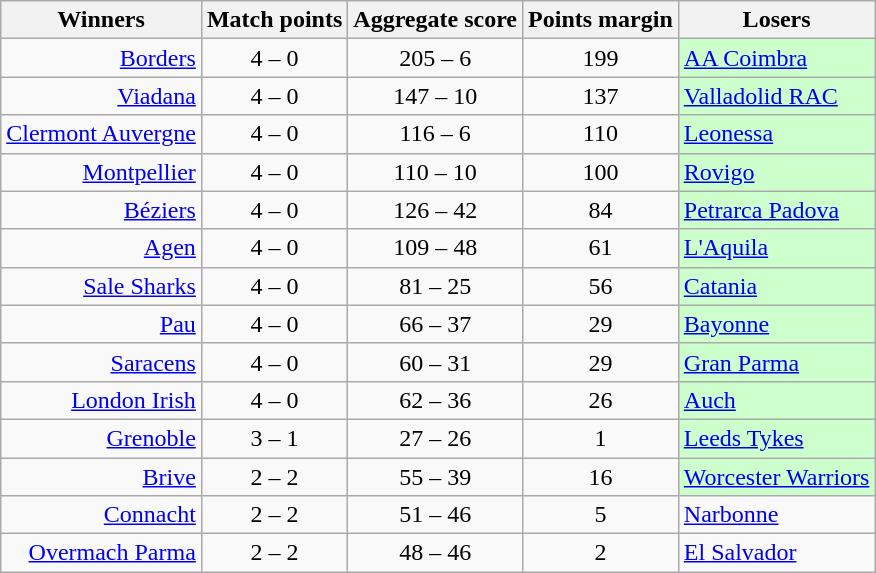<table class="wikitable" style="text-align: center;">
<tr>
<th>Winners</th>
<th>Match points</th>
<th>Aggregate score</th>
<th>Points margin</th>
<th>Losers</th>
</tr>
<tr>
<td align="right"><a href='#'>Borders</a> </td>
<td>4 – 0</td>
<td>205 –  6</td>
<td>199</td>
<td style="background:#cfc;" align="left"> <a href='#'>AA Coimbra</a></td>
</tr>
<tr>
<td align="right"><a href='#'>Viadana</a> </td>
<td>4 – 0</td>
<td>147 – 10</td>
<td>137</td>
<td style="background:#cfc;" align="left"> <a href='#'>Valladolid RAC</a></td>
</tr>
<tr>
<td align="right"><a href='#'>Clermont Auvergne</a> </td>
<td>4 – 0</td>
<td>116 –  6</td>
<td>110</td>
<td style="background:#cfc;" align="left"> <a href='#'>Leonessa</a></td>
</tr>
<tr>
<td align="right"><a href='#'>Montpellier</a> </td>
<td>4 – 0</td>
<td>110 – 10</td>
<td>100</td>
<td style="background:#cfc;" align="left"> <a href='#'>Rovigo</a></td>
</tr>
<tr>
<td align="right"><a href='#'>Béziers</a> </td>
<td>4 – 0</td>
<td>126 – 42</td>
<td>84</td>
<td style="background:#cfc;" align="left"> <a href='#'>Petrarca Padova</a></td>
</tr>
<tr>
<td align="right"><a href='#'>Agen</a> </td>
<td>4 – 0</td>
<td>109 – 48</td>
<td>61</td>
<td style="background:#cfc;" align="left"> <a href='#'>L'Aquila</a></td>
</tr>
<tr>
<td align="right"><a href='#'>Sale Sharks</a> </td>
<td>4 – 0</td>
<td>81 – 25</td>
<td>56</td>
<td style="background:#cfc;" align="left"> <a href='#'>Catania</a></td>
</tr>
<tr>
<td align="right"><a href='#'>Pau</a> </td>
<td>4 – 0</td>
<td>66 – 37</td>
<td>29</td>
<td style="background:#cfc;" align="left"> <a href='#'>Bayonne</a></td>
</tr>
<tr>
<td align="right"><a href='#'>Saracens</a> </td>
<td>4 – 0</td>
<td>60 – 31</td>
<td>29</td>
<td style="background:#cfc;" align="left"> <a href='#'>Gran Parma</a></td>
</tr>
<tr>
<td align="right"><a href='#'>London Irish</a> </td>
<td>4 – 0</td>
<td>62 – 36</td>
<td>26</td>
<td style="background:#cfc;" align="left"> <a href='#'>Auch</a></td>
</tr>
<tr>
<td align="right"><a href='#'>Grenoble</a> </td>
<td>3 – 1</td>
<td>27 – 26</td>
<td>1</td>
<td style="background:#cfc;" align="left"> <a href='#'>Leeds Tykes</a></td>
</tr>
<tr>
<td align="right"><a href='#'>Brive</a> </td>
<td>2 – 2</td>
<td>55 – 39</td>
<td>16</td>
<td style="background:#cfc;" align="left"> <a href='#'>Worcester Warriors</a></td>
</tr>
<tr>
<td align="right"><a href='#'>Connacht</a> </td>
<td>2 – 2</td>
<td>51 – 46</td>
<td>5</td>
<td align="left"> <a href='#'>Narbonne</a></td>
</tr>
<tr>
<td align="right"><a href='#'>Overmach Parma</a> </td>
<td>2 – 2</td>
<td>48 – 46</td>
<td>2</td>
<td align="left"> <a href='#'>El Salvador</a></td>
</tr>
</table>
